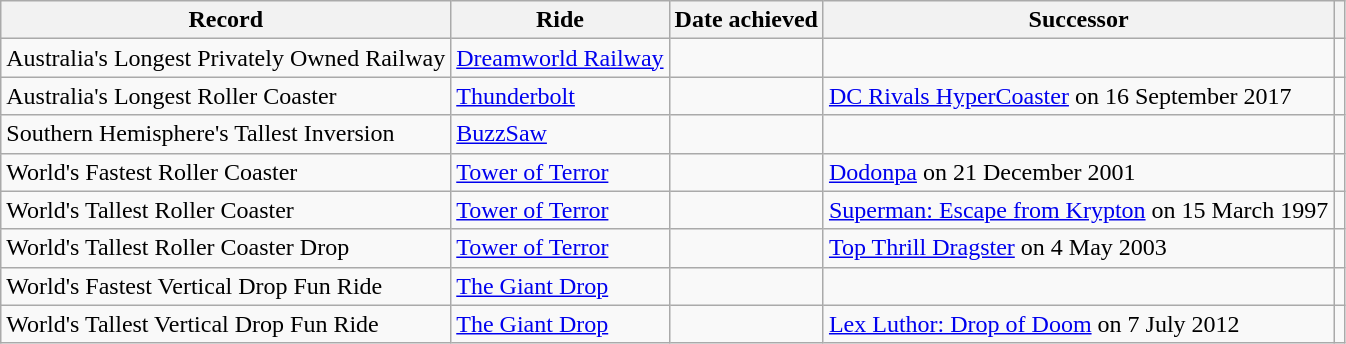<table class="wikitable sortable">
<tr>
<th>Record</th>
<th>Ride</th>
<th>Date achieved</th>
<th>Successor</th>
<th class="unsortable"></th>
</tr>
<tr>
<td>Australia's Longest Privately Owned Railway</td>
<td><a href='#'>Dreamworld Railway</a></td>
<td></td>
<td></td>
<td></td>
</tr>
<tr>
<td>Australia's Longest Roller Coaster</td>
<td><a href='#'>Thunderbolt</a></td>
<td></td>
<td><a href='#'>DC Rivals HyperCoaster</a> on 16 September 2017</td>
<td></td>
</tr>
<tr>
<td>Southern Hemisphere's Tallest Inversion</td>
<td><a href='#'>BuzzSaw</a></td>
<td></td>
<td></td>
<td></td>
</tr>
<tr>
<td>World's Fastest Roller Coaster</td>
<td><a href='#'>Tower of Terror</a></td>
<td></td>
<td><a href='#'>Dodonpa</a> on 21 December 2001</td>
<td></td>
</tr>
<tr>
<td>World's Tallest Roller Coaster</td>
<td><a href='#'>Tower of Terror</a></td>
<td></td>
<td><a href='#'>Superman: Escape from Krypton</a> on 15 March 1997</td>
<td></td>
</tr>
<tr>
<td>World's Tallest Roller Coaster Drop</td>
<td><a href='#'>Tower of Terror</a></td>
<td></td>
<td><a href='#'>Top Thrill Dragster</a> on 4 May 2003</td>
<td></td>
</tr>
<tr>
<td>World's Fastest Vertical Drop Fun Ride</td>
<td><a href='#'>The Giant Drop</a></td>
<td></td>
<td></td>
<td></td>
</tr>
<tr>
<td>World's Tallest Vertical Drop Fun Ride</td>
<td><a href='#'>The Giant Drop</a></td>
<td></td>
<td><a href='#'>Lex Luthor: Drop of Doom</a> on 7 July 2012</td>
<td></td>
</tr>
</table>
